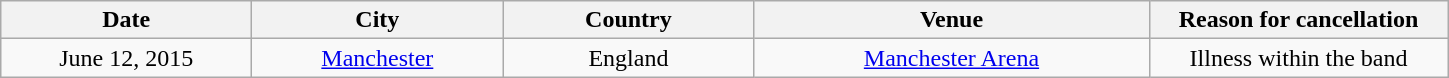<table class="wikitable" style="text-align:center;">
<tr>
<th scope="col" style="width:10em;">Date</th>
<th scope="col" style="width:10em;">City</th>
<th scope="col" style="width:10em;">Country</th>
<th scope="col" style="width:16em;">Venue</th>
<th scope="col" style="width:12em;">Reason for cancellation</th>
</tr>
<tr>
<td>June 12, 2015</td>
<td><a href='#'>Manchester</a></td>
<td>England</td>
<td><a href='#'>Manchester Arena</a></td>
<td>Illness within the band</td>
</tr>
</table>
